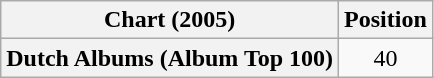<table class="wikitable plainrowheaders" style="text-align:center">
<tr>
<th scope="col">Chart (2005)</th>
<th scope="col">Position</th>
</tr>
<tr>
<th scope="row">Dutch Albums (Album Top 100)</th>
<td>40</td>
</tr>
</table>
